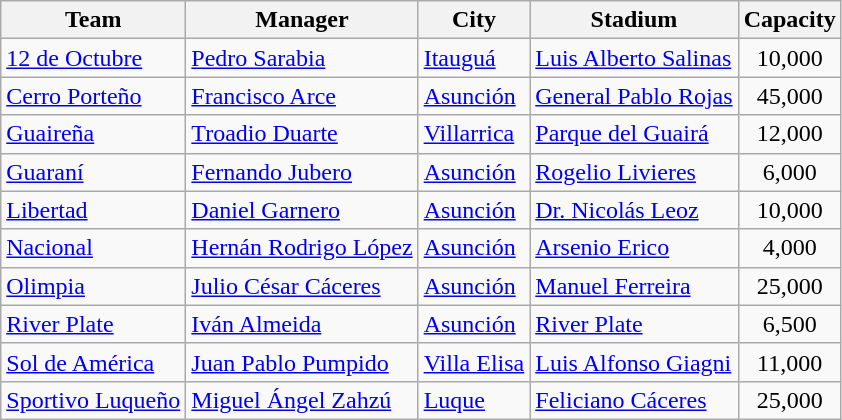<table class="wikitable sortable">
<tr>
<th>Team</th>
<th>Manager</th>
<th>City</th>
<th>Stadium</th>
<th>Capacity</th>
</tr>
<tr>
<td><a href='#'>12 de Octubre</a></td>
<td> <a href='#'>Pedro Sarabia</a></td>
<td><a href='#'>Itauguá</a></td>
<td><a href='#'>Luis Alberto Salinas</a></td>
<td align="center">10,000</td>
</tr>
<tr>
<td><a href='#'>Cerro Porteño</a></td>
<td> <a href='#'>Francisco Arce</a></td>
<td><a href='#'>Asunción</a></td>
<td><a href='#'>General Pablo Rojas</a></td>
<td align="center">45,000</td>
</tr>
<tr>
<td><a href='#'>Guaireña</a></td>
<td> <a href='#'>Troadio Duarte</a></td>
<td><a href='#'>Villarrica</a></td>
<td><a href='#'>Parque del Guairá</a></td>
<td align="center">12,000</td>
</tr>
<tr>
<td><a href='#'>Guaraní</a></td>
<td> <a href='#'>Fernando Jubero</a></td>
<td><a href='#'>Asunción</a></td>
<td><a href='#'>Rogelio Livieres</a></td>
<td align="center">6,000</td>
</tr>
<tr>
<td><a href='#'>Libertad</a></td>
<td> <a href='#'>Daniel Garnero</a></td>
<td><a href='#'>Asunción</a></td>
<td><a href='#'>Dr. Nicolás Leoz</a></td>
<td align="center">10,000</td>
</tr>
<tr>
<td><a href='#'>Nacional</a></td>
<td> <a href='#'>Hernán Rodrigo López</a></td>
<td><a href='#'>Asunción</a></td>
<td><a href='#'>Arsenio Erico</a></td>
<td align="center">4,000</td>
</tr>
<tr>
<td><a href='#'>Olimpia</a></td>
<td> <a href='#'>Julio César Cáceres</a></td>
<td><a href='#'>Asunción</a></td>
<td><a href='#'>Manuel Ferreira</a></td>
<td align="center">25,000</td>
</tr>
<tr>
<td><a href='#'>River Plate</a></td>
<td> <a href='#'>Iván Almeida</a></td>
<td><a href='#'>Asunción</a></td>
<td><a href='#'>River Plate</a></td>
<td align="center">6,500</td>
</tr>
<tr>
<td><a href='#'>Sol de América</a></td>
<td> <a href='#'>Juan Pablo Pumpido</a></td>
<td><a href='#'>Villa Elisa</a></td>
<td><a href='#'>Luis Alfonso Giagni</a></td>
<td align="center">11,000</td>
</tr>
<tr>
<td><a href='#'>Sportivo Luqueño</a></td>
<td> <a href='#'>Miguel Ángel Zahzú</a></td>
<td><a href='#'>Luque</a></td>
<td><a href='#'>Feliciano Cáceres</a></td>
<td align="center">25,000</td>
</tr>
</table>
